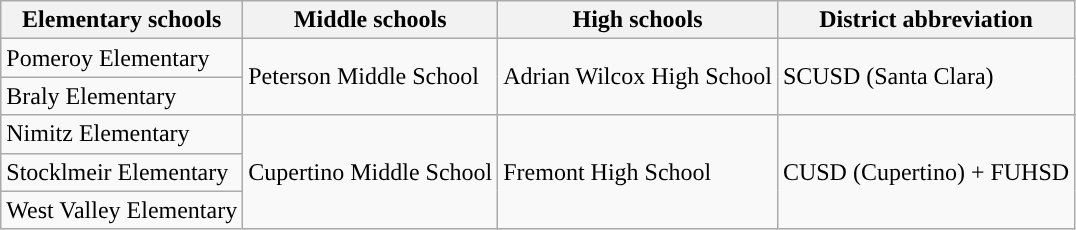<table class="wikitable">
<tr>
<th>Elementary schools</th>
<th>Middle schools</th>
<th>High schools</th>
<th>District abbreviation</th>
</tr>
<tr>
<td>Pomeroy Elementary</td>
<td rowspan="2">Peterson Middle School</td>
<td rowspan="2">Adrian Wilcox High School</td>
<td rowspan="2">SCUSD (Santa Clara)</td>
</tr>
<tr>
<td>Braly Elementary</td>
</tr>
<tr>
<td>Nimitz Elementary</td>
<td rowspan="3">Cupertino Middle School</td>
<td rowspan="3">Fremont High School</td>
<td rowspan='3"'>CUSD (Cupertino) + FUHSD</td>
</tr>
<tr>
<td>Stocklmeir Elementary</td>
</tr>
<tr>
<td>West Valley Elementary</td>
</tr>
</table>
